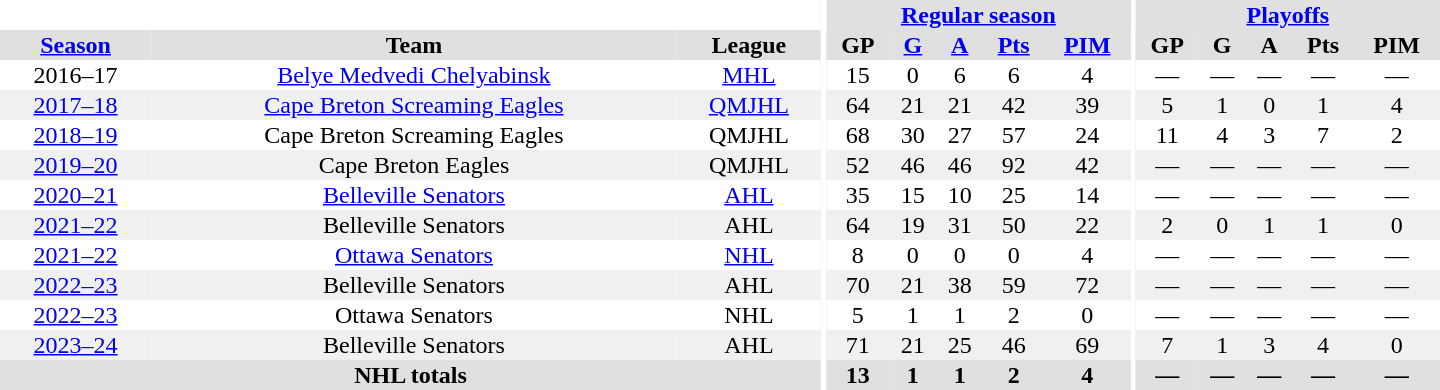<table border="0" cellpadding="1" cellspacing="0" style="text-align:center; width:60em">
<tr bgcolor="#e0e0e0">
<th colspan="3" bgcolor="#ffffff"></th>
<th rowspan="99" bgcolor="#ffffff"></th>
<th colspan="5"><a href='#'>Regular season</a></th>
<th rowspan="99" bgcolor="#ffffff"></th>
<th colspan="5"><a href='#'>Playoffs</a></th>
</tr>
<tr bgcolor="#e0e0e0">
<th><a href='#'>Season</a></th>
<th>Team</th>
<th>League</th>
<th>GP</th>
<th><a href='#'>G</a></th>
<th><a href='#'>A</a></th>
<th><a href='#'>Pts</a></th>
<th><a href='#'>PIM</a></th>
<th>GP</th>
<th>G</th>
<th>A</th>
<th>Pts</th>
<th>PIM</th>
</tr>
<tr>
<td>2016–17</td>
<td><a href='#'>Belye Medvedi Chelyabinsk</a></td>
<td><a href='#'>MHL</a></td>
<td>15</td>
<td>0</td>
<td>6</td>
<td>6</td>
<td>4</td>
<td>—</td>
<td>—</td>
<td>—</td>
<td>—</td>
<td>—</td>
</tr>
<tr bgcolor="#f0f0f0">
<td><a href='#'>2017–18</a></td>
<td><a href='#'>Cape Breton Screaming Eagles</a></td>
<td><a href='#'>QMJHL</a></td>
<td>64</td>
<td>21</td>
<td>21</td>
<td>42</td>
<td>39</td>
<td>5</td>
<td>1</td>
<td>0</td>
<td>1</td>
<td>4</td>
</tr>
<tr>
<td><a href='#'>2018–19</a></td>
<td>Cape Breton Screaming Eagles</td>
<td>QMJHL</td>
<td>68</td>
<td>30</td>
<td>27</td>
<td>57</td>
<td>24</td>
<td>11</td>
<td>4</td>
<td>3</td>
<td>7</td>
<td>2</td>
</tr>
<tr bgcolor="#f0f0f0">
<td><a href='#'>2019–20</a></td>
<td>Cape Breton Eagles</td>
<td>QMJHL</td>
<td>52</td>
<td>46</td>
<td>46</td>
<td>92</td>
<td>42</td>
<td>—</td>
<td>—</td>
<td>—</td>
<td>—</td>
<td>—</td>
</tr>
<tr>
<td><a href='#'>2020–21</a></td>
<td><a href='#'>Belleville Senators</a></td>
<td><a href='#'>AHL</a></td>
<td>35</td>
<td>15</td>
<td>10</td>
<td>25</td>
<td>14</td>
<td>—</td>
<td>—</td>
<td>—</td>
<td>—</td>
<td>—</td>
</tr>
<tr bgcolor="#f0f0f0">
<td><a href='#'>2021–22</a></td>
<td>Belleville Senators</td>
<td>AHL</td>
<td>64</td>
<td>19</td>
<td>31</td>
<td>50</td>
<td>22</td>
<td>2</td>
<td>0</td>
<td>1</td>
<td>1</td>
<td>0</td>
</tr>
<tr>
<td><a href='#'>2021–22</a></td>
<td><a href='#'>Ottawa Senators</a></td>
<td><a href='#'>NHL</a></td>
<td>8</td>
<td>0</td>
<td>0</td>
<td>0</td>
<td>4</td>
<td>—</td>
<td>—</td>
<td>—</td>
<td>—</td>
<td>—</td>
</tr>
<tr bgcolor="#f0f0f0">
<td><a href='#'>2022–23</a></td>
<td>Belleville Senators</td>
<td>AHL</td>
<td>70</td>
<td>21</td>
<td>38</td>
<td>59</td>
<td>72</td>
<td>—</td>
<td>—</td>
<td>—</td>
<td>—</td>
<td>—</td>
</tr>
<tr>
<td><a href='#'>2022–23</a></td>
<td>Ottawa Senators</td>
<td>NHL</td>
<td>5</td>
<td>1</td>
<td>1</td>
<td>2</td>
<td>0</td>
<td>—</td>
<td>—</td>
<td>—</td>
<td>—</td>
<td>—</td>
</tr>
<tr bgcolor="#f0f0f0">
<td><a href='#'>2023–24</a></td>
<td>Belleville Senators</td>
<td>AHL</td>
<td>71</td>
<td>21</td>
<td>25</td>
<td>46</td>
<td>69</td>
<td>7</td>
<td>1</td>
<td>3</td>
<td>4</td>
<td>0</td>
</tr>
<tr bgcolor="#e0e0e0">
<th colspan="3">NHL totals</th>
<th>13</th>
<th>1</th>
<th>1</th>
<th>2</th>
<th>4</th>
<th>—</th>
<th>—</th>
<th>—</th>
<th>—</th>
<th>—</th>
</tr>
</table>
